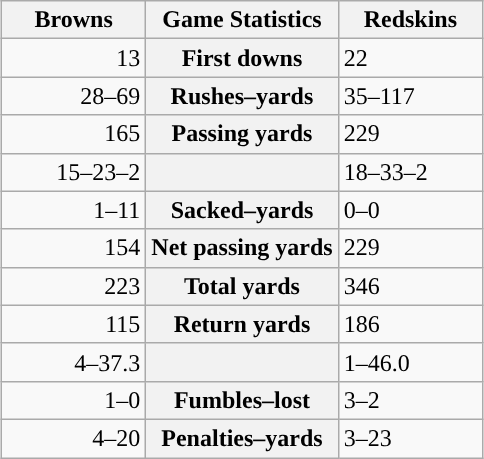<table class="wikitable" style="margin: 1em auto 1em auto">
<tr>
<th style="width:30%;">Browns</th>
<th style="width:40%;">Game Statistics</th>
<th style="width:30%;">Redskins</th>
</tr>
<tr>
<td style="text-align:right;">13</td>
<th>First downs</th>
<td>22</td>
</tr>
<tr>
<td style="text-align:right;">28–69</td>
<th>Rushes–yards</th>
<td>35–117</td>
</tr>
<tr>
<td style="text-align:right;">165</td>
<th>Passing yards</th>
<td>229</td>
</tr>
<tr>
<td style="text-align:right;">15–23–2</td>
<th></th>
<td>18–33–2</td>
</tr>
<tr>
<td style="text-align:right;">1–11</td>
<th>Sacked–yards</th>
<td>0–0</td>
</tr>
<tr>
<td style="text-align:right;">154</td>
<th>Net passing yards</th>
<td>229</td>
</tr>
<tr>
<td style="text-align:right;">223</td>
<th>Total yards</th>
<td>346</td>
</tr>
<tr>
<td style="text-align:right;">115</td>
<th>Return yards</th>
<td>186</td>
</tr>
<tr>
<td style="text-align:right;">4–37.3</td>
<th></th>
<td>1–46.0</td>
</tr>
<tr>
<td style="text-align:right;">1–0</td>
<th>Fumbles–lost</th>
<td>3–2</td>
</tr>
<tr>
<td style="text-align:right;">4–20</td>
<th>Penalties–yards</th>
<td>3–23</td>
</tr>
</table>
